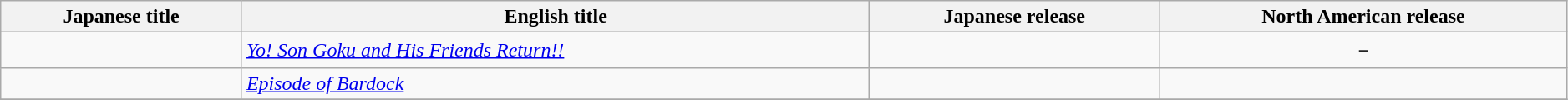<table class="wikitable" width="99%">
<tr>
<th>Japanese title</th>
<th>English title</th>
<th>Japanese release</th>
<th>North American release</th>
</tr>
<tr>
<td></td>
<td><em><a href='#'>Yo! Son Goku and His Friends Return!!</a></em></td>
<td></td>
<td style="text-align:center">－</td>
</tr>
<tr>
<td></td>
<td><em><a href='#'>Episode of Bardock</a></em></td>
<td></td>
<td></td>
</tr>
<tr>
</tr>
</table>
